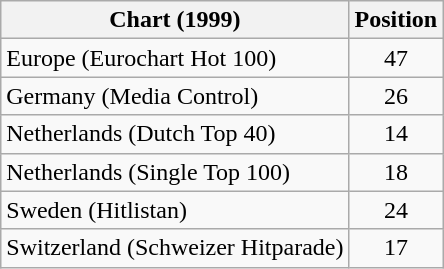<table class="wikitable sortable">
<tr>
<th>Chart (1999)</th>
<th>Position</th>
</tr>
<tr>
<td>Europe (Eurochart Hot 100)</td>
<td align="center">47</td>
</tr>
<tr>
<td>Germany (Media Control)</td>
<td align="center">26</td>
</tr>
<tr>
<td>Netherlands (Dutch Top 40)</td>
<td align="center">14</td>
</tr>
<tr>
<td>Netherlands (Single Top 100)</td>
<td align="center">18</td>
</tr>
<tr>
<td>Sweden (Hitlistan)</td>
<td align="center">24</td>
</tr>
<tr>
<td>Switzerland (Schweizer Hitparade)</td>
<td align="center">17</td>
</tr>
</table>
